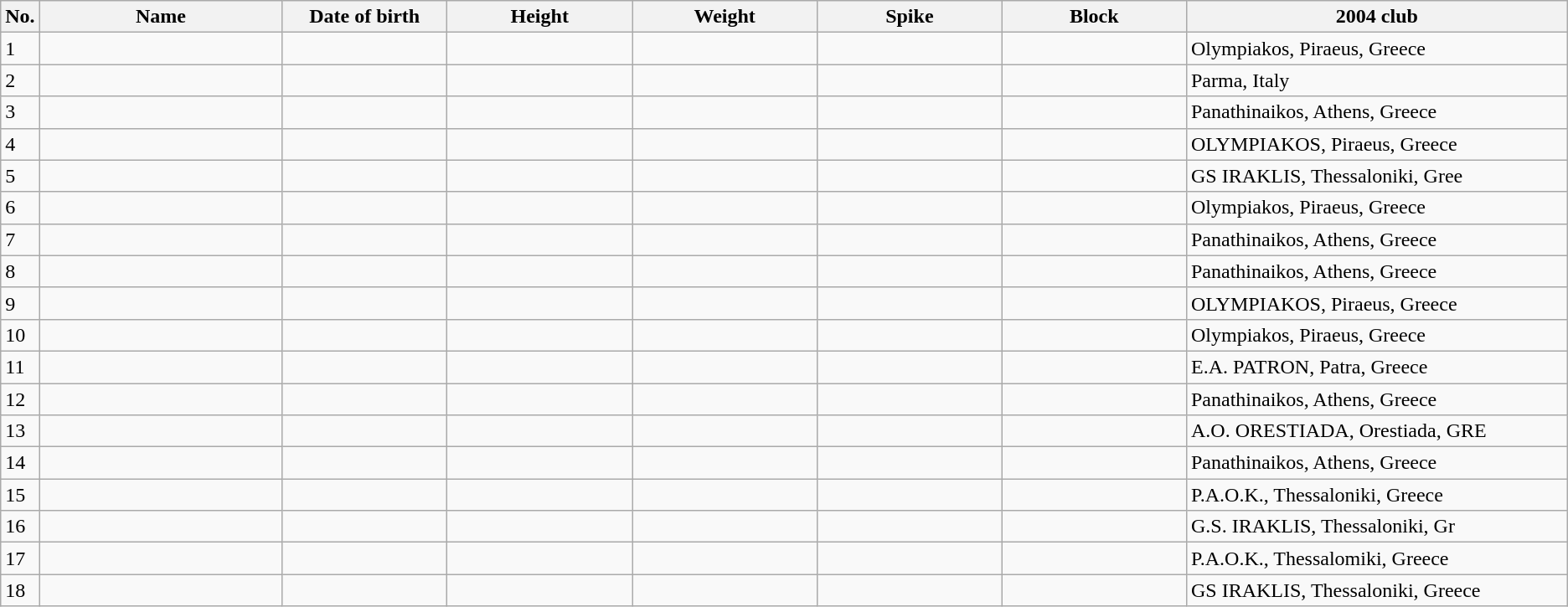<table class="wikitable sortable" style=font-size:100%; text-align:center;>
<tr>
<th>No.</th>
<th style=width:12em>Name</th>
<th style=width:8em>Date of birth</th>
<th style=width:9em>Height</th>
<th style=width:9em>Weight</th>
<th style=width:9em>Spike</th>
<th style=width:9em>Block</th>
<th style=width:19em>2004 club</th>
</tr>
<tr>
<td>1</td>
<td align=left></td>
<td align=right></td>
<td></td>
<td></td>
<td></td>
<td></td>
<td align=left>Olympiakos, Piraeus, Greece</td>
</tr>
<tr>
<td>2</td>
<td align=left></td>
<td align=right></td>
<td></td>
<td></td>
<td></td>
<td></td>
<td align=left>Parma, Italy</td>
</tr>
<tr>
<td>3</td>
<td align=left></td>
<td align=right></td>
<td></td>
<td></td>
<td></td>
<td></td>
<td align=left>Panathinaikos, Athens, Greece</td>
</tr>
<tr>
<td>4</td>
<td align=left></td>
<td align=right></td>
<td></td>
<td></td>
<td></td>
<td></td>
<td align=left>OLYMPIAKOS, Piraeus, Greece</td>
</tr>
<tr>
<td>5</td>
<td align=left></td>
<td align=right></td>
<td></td>
<td></td>
<td></td>
<td></td>
<td align=left>GS IRAKLIS, Thessaloniki, Gree</td>
</tr>
<tr>
<td>6</td>
<td align=left></td>
<td align=right></td>
<td></td>
<td></td>
<td></td>
<td></td>
<td align=left>Olympiakos, Piraeus, Greece</td>
</tr>
<tr>
<td>7</td>
<td align=left></td>
<td align=right></td>
<td></td>
<td></td>
<td></td>
<td></td>
<td align=left>Panathinaikos, Athens, Greece</td>
</tr>
<tr>
<td>8</td>
<td align=left></td>
<td align=right></td>
<td></td>
<td></td>
<td></td>
<td></td>
<td align=left>Panathinaikos, Athens, Greece</td>
</tr>
<tr>
<td>9</td>
<td align=left></td>
<td align=right></td>
<td></td>
<td></td>
<td></td>
<td></td>
<td align=left>OLYMPIAKOS, Piraeus, Greece</td>
</tr>
<tr>
<td>10</td>
<td align=left></td>
<td align=right></td>
<td></td>
<td></td>
<td></td>
<td></td>
<td align=left>Olympiakos, Piraeus, Greece</td>
</tr>
<tr>
<td>11</td>
<td align=left></td>
<td align=right></td>
<td></td>
<td></td>
<td></td>
<td></td>
<td align=left>E.A. PATRON, Patra, Greece</td>
</tr>
<tr>
<td>12</td>
<td align=left></td>
<td align=right></td>
<td></td>
<td></td>
<td></td>
<td></td>
<td align=left>Panathinaikos, Athens, Greece</td>
</tr>
<tr>
<td>13</td>
<td align=left></td>
<td align=right></td>
<td></td>
<td></td>
<td></td>
<td></td>
<td align=left>A.O. ORESTIADA, Orestiada, GRE</td>
</tr>
<tr>
<td>14</td>
<td align=left></td>
<td align=right></td>
<td></td>
<td></td>
<td></td>
<td></td>
<td align=left>Panathinaikos, Athens, Greece</td>
</tr>
<tr>
<td>15</td>
<td align=left></td>
<td align=right></td>
<td></td>
<td></td>
<td></td>
<td></td>
<td align=left>P.A.O.K., Thessaloniki, Greece</td>
</tr>
<tr>
<td>16</td>
<td align=left></td>
<td align=right></td>
<td></td>
<td></td>
<td></td>
<td></td>
<td align=left>G.S. IRAKLIS, Thessaloniki, Gr</td>
</tr>
<tr>
<td>17</td>
<td align=left></td>
<td align=right></td>
<td></td>
<td></td>
<td></td>
<td></td>
<td align=left>P.A.O.K., Thessalomiki, Greece</td>
</tr>
<tr>
<td>18</td>
<td align=left></td>
<td align=right></td>
<td></td>
<td></td>
<td></td>
<td></td>
<td align=left>GS IRAKLIS, Thessaloniki, Greece</td>
</tr>
</table>
